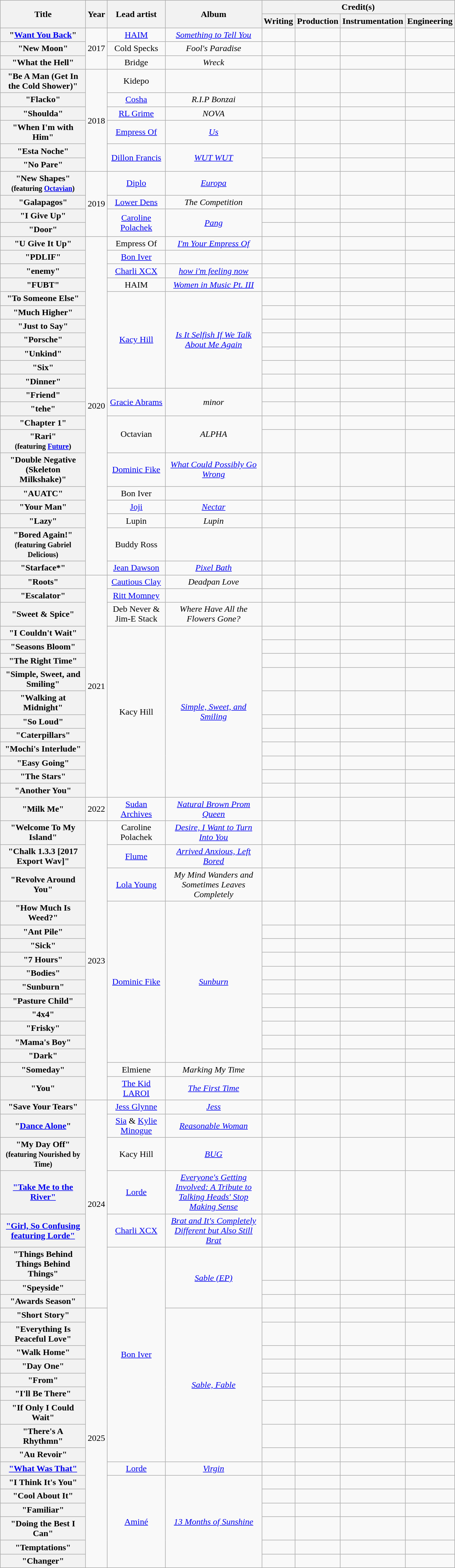<table class="wikitable plainrowheaders" style="text-align:center;">
<tr>
<th rowspan="2" width="150" scope="col">Title</th>
<th rowspan="2" width="30" scope="col">Year</th>
<th rowspan="2" width="100" scope="col">Lead artist</th>
<th rowspan="2" width="170" scope="col">Album</th>
<th colspan="4" width="210" scope="col">Credit(s)</th>
</tr>
<tr>
<th scope="col">Writing</th>
<th scope="col">Production</th>
<th scope="col">Instrumentation</th>
<th scope="col">Engineering</th>
</tr>
<tr>
<th scope="row">"<a href='#'>Want You Back</a>"</th>
<td rowspan="3">2017</td>
<td><a href='#'>HAIM</a></td>
<td><em><a href='#'>Something to Tell You</a></em></td>
<td></td>
<td></td>
<td></td>
<td></td>
</tr>
<tr>
<th scope="row">"New Moon"</th>
<td>Cold Specks</td>
<td><em>Fool's Paradise</em></td>
<td></td>
<td></td>
<td></td>
<td></td>
</tr>
<tr>
<th scope="row">"What the Hell"</th>
<td>Bridge</td>
<td><em>Wreck</em></td>
<td></td>
<td></td>
<td></td>
<td></td>
</tr>
<tr>
<th scope="row">"Be A Man (Get In the Cold Shower)"</th>
<td rowspan="6">2018</td>
<td>Kidepo</td>
<td></td>
<td></td>
<td></td>
<td></td>
<td></td>
</tr>
<tr>
<th scope="row">"Flacko"</th>
<td><a href='#'>Cosha</a></td>
<td><em>R.I.P Bonzai</em></td>
<td></td>
<td></td>
<td></td>
<td></td>
</tr>
<tr>
<th scope="row">"Shoulda"</th>
<td><a href='#'>RL Grime</a></td>
<td><em>NOVA</em></td>
<td></td>
<td></td>
<td></td>
<td></td>
</tr>
<tr>
<th scope="row">"When I'm with Him"</th>
<td><a href='#'>Empress Of</a></td>
<td><em><a href='#'>Us</a></em></td>
<td></td>
<td></td>
<td></td>
<td></td>
</tr>
<tr>
<th scope="row">"Esta Noche"</th>
<td rowspan="2"><a href='#'>Dillon Francis</a></td>
<td rowspan="2"><em><a href='#'>WUT WUT</a></em></td>
<td></td>
<td></td>
<td></td>
<td></td>
</tr>
<tr>
<th scope="row">"No Pare"</th>
<td></td>
<td></td>
<td></td>
<td></td>
</tr>
<tr>
<th scope="row">"New Shapes"<br><small>(featuring <a href='#'>Octavian</a>)</small></th>
<td rowspan="4">2019</td>
<td><a href='#'>Diplo</a></td>
<td><em><a href='#'>Europa</a></em></td>
<td></td>
<td></td>
<td></td>
<td></td>
</tr>
<tr>
<th scope="row">"Galapagos"</th>
<td><a href='#'>Lower Dens</a></td>
<td><em>The Competition</em></td>
<td></td>
<td></td>
<td></td>
<td></td>
</tr>
<tr>
<th scope="row">"I Give Up"</th>
<td rowspan="2"><a href='#'>Caroline Polachek</a></td>
<td rowspan="2"><em><a href='#'>Pang</a></em></td>
<td></td>
<td></td>
<td></td>
<td></td>
</tr>
<tr>
<th scope="row">"Door"</th>
<td></td>
<td></td>
<td></td>
<td></td>
</tr>
<tr>
<th scope="row">"U Give It Up"</th>
<td rowspan="21">2020</td>
<td>Empress Of</td>
<td><em><a href='#'>I'm Your Empress Of</a></em></td>
<td></td>
<td></td>
<td></td>
<td></td>
</tr>
<tr>
<th scope="row">"PDLIF"</th>
<td><a href='#'>Bon Iver</a></td>
<td></td>
<td></td>
<td></td>
<td></td>
<td></td>
</tr>
<tr>
<th scope="row">"enemy"</th>
<td><a href='#'>Charli XCX</a></td>
<td><em><a href='#'>how i'm feeling now</a></em></td>
<td></td>
<td></td>
<td></td>
<td></td>
</tr>
<tr>
<th scope="row">"FUBT"</th>
<td>HAIM</td>
<td><em><a href='#'>Women in Music Pt. III</a></em></td>
<td></td>
<td></td>
<td></td>
<td></td>
</tr>
<tr>
<th scope="row">"To Someone Else"</th>
<td rowspan="7"><a href='#'>Kacy Hill</a></td>
<td rowspan="7"><em><a href='#'>Is It Selfish If We Talk About Me Again</a></em></td>
<td></td>
<td></td>
<td></td>
<td></td>
</tr>
<tr>
<th scope="row">"Much Higher"</th>
<td></td>
<td></td>
<td></td>
<td></td>
</tr>
<tr>
<th scope="row">"Just to Say"</th>
<td></td>
<td></td>
<td></td>
<td></td>
</tr>
<tr>
<th scope="row">"Porsche"</th>
<td></td>
<td></td>
<td></td>
<td></td>
</tr>
<tr>
<th scope="row">"Unkind"</th>
<td></td>
<td></td>
<td></td>
<td></td>
</tr>
<tr>
<th scope="row">"Six"</th>
<td></td>
<td></td>
<td></td>
<td></td>
</tr>
<tr>
<th scope="row">"Dinner"</th>
<td></td>
<td></td>
<td></td>
<td></td>
</tr>
<tr>
<th scope="row">"Friend"</th>
<td rowspan="2"><a href='#'>Gracie Abrams</a></td>
<td rowspan="2"><em>minor</em></td>
<td></td>
<td></td>
<td></td>
<td></td>
</tr>
<tr>
<th scope="row">"tehe"</th>
<td></td>
<td></td>
<td></td>
<td></td>
</tr>
<tr>
<th scope="row">"Chapter 1"</th>
<td rowspan="2">Octavian</td>
<td rowspan="2"><em>ALPHA</em></td>
<td></td>
<td></td>
<td></td>
<td></td>
</tr>
<tr>
<th scope="row">"Rari"<br><small>(featuring <a href='#'>Future</a>)</small></th>
<td></td>
<td></td>
<td></td>
<td></td>
</tr>
<tr>
<th scope="row">"Double Negative (Skeleton Milkshake)"</th>
<td><a href='#'>Dominic Fike</a></td>
<td><em><a href='#'>What Could Possibly Go Wrong</a></em></td>
<td></td>
<td></td>
<td></td>
<td></td>
</tr>
<tr>
<th scope="row">"AUATC"</th>
<td>Bon Iver</td>
<td></td>
<td></td>
<td></td>
<td></td>
<td></td>
</tr>
<tr>
<th scope="row">"Your Man"</th>
<td><a href='#'>Joji</a></td>
<td><em><a href='#'>Nectar</a></em></td>
<td></td>
<td></td>
<td></td>
<td></td>
</tr>
<tr>
<th scope="row">"Lazy"</th>
<td>Lupin</td>
<td><em>Lupin</em></td>
<td></td>
<td></td>
<td></td>
<td></td>
</tr>
<tr>
<th scope="row">"Bored Again!"<br><small>(featuring Gabriel Delicious)</small></th>
<td>Buddy Ross</td>
<td></td>
<td></td>
<td></td>
<td></td>
<td></td>
</tr>
<tr>
<th scope="row">"Starface*"</th>
<td><a href='#'>Jean Dawson</a></td>
<td><em><a href='#'>Pixel Bath</a></em></td>
<td></td>
<td></td>
<td></td>
<td></td>
</tr>
<tr>
<th scope="row">"Roots"</th>
<td rowspan="14">2021</td>
<td><a href='#'>Cautious Clay</a></td>
<td><em>Deadpan Love</em></td>
<td></td>
<td></td>
<td></td>
<td></td>
</tr>
<tr>
<th scope="row">"Escalator"</th>
<td><a href='#'>Ritt Momney</a></td>
<td></td>
<td></td>
<td></td>
<td></td>
<td></td>
</tr>
<tr>
<th scope="row">"Sweet & Spice"</th>
<td>Deb Never & Jim-E Stack</td>
<td><em>Where Have All the Flowers Gone?</em></td>
<td></td>
<td></td>
<td></td>
<td></td>
</tr>
<tr>
<th scope="row">"I Couldn't Wait"</th>
<td rowspan="11">Kacy Hill</td>
<td rowspan="11"><em><a href='#'>Simple, Sweet, and Smiling</a></em></td>
<td></td>
<td></td>
<td></td>
<td></td>
</tr>
<tr>
<th scope="row">"Seasons Bloom"</th>
<td></td>
<td></td>
<td></td>
<td></td>
</tr>
<tr>
<th scope="row">"The Right Time"</th>
<td></td>
<td></td>
<td></td>
<td></td>
</tr>
<tr>
<th scope="row">"Simple, Sweet, and Smiling"</th>
<td></td>
<td></td>
<td></td>
<td></td>
</tr>
<tr>
<th scope="row">"Walking at Midnight"</th>
<td></td>
<td></td>
<td></td>
<td></td>
</tr>
<tr>
<th scope="row">"So Loud"</th>
<td></td>
<td></td>
<td></td>
<td></td>
</tr>
<tr>
<th scope="row">"Caterpillars"</th>
<td></td>
<td></td>
<td></td>
<td></td>
</tr>
<tr>
<th scope="row">"Mochi's Interlude"</th>
<td></td>
<td></td>
<td></td>
<td></td>
</tr>
<tr>
<th scope="row">"Easy Going"</th>
<td></td>
<td></td>
<td></td>
<td></td>
</tr>
<tr>
<th scope="row">"The Stars"</th>
<td></td>
<td></td>
<td></td>
<td></td>
</tr>
<tr>
<th scope="row">"Another You"</th>
<td></td>
<td></td>
<td></td>
<td></td>
</tr>
<tr>
<th scope="row">"Milk Me"</th>
<td>2022</td>
<td><a href='#'>Sudan Archives</a></td>
<td><em><a href='#'>Natural Brown Prom Queen</a></em></td>
<td></td>
<td></td>
<td></td>
<td></td>
</tr>
<tr>
<th scope="row">"Welcome To My Island"</th>
<td rowspan="16">2023</td>
<td>Caroline Polachek</td>
<td><em><a href='#'>Desire, I Want to Turn Into You</a></em></td>
<td></td>
<td></td>
<td></td>
<td></td>
</tr>
<tr>
<th scope="row">"Chalk 1.3.3 [2017 Export Wav]"</th>
<td><a href='#'>Flume</a></td>
<td><em><a href='#'>Arrived Anxious, Left Bored</a></em></td>
<td></td>
<td></td>
<td></td>
<td></td>
</tr>
<tr>
<th scope="row">"Revolve Around You"</th>
<td><a href='#'>Lola Young</a></td>
<td><em>My Mind Wanders and Sometimes Leaves Completely</em></td>
<td></td>
<td></td>
<td></td>
<td></td>
</tr>
<tr>
<th scope="row">"How Much Is Weed?"</th>
<td rowspan="11"><a href='#'>Dominic Fike</a></td>
<td rowspan="11"><a href='#'><em>Sunburn</em></a></td>
<td></td>
<td></td>
<td></td>
<td></td>
</tr>
<tr>
<th scope="row">"Ant Pile"</th>
<td></td>
<td></td>
<td></td>
<td></td>
</tr>
<tr>
<th scope="row">"Sick"</th>
<td></td>
<td></td>
<td></td>
<td></td>
</tr>
<tr>
<th scope="row">"7 Hours"</th>
<td></td>
<td></td>
<td></td>
<td></td>
</tr>
<tr>
<th scope="row">"Bodies"</th>
<td></td>
<td></td>
<td></td>
<td></td>
</tr>
<tr>
<th scope="row">"Sunburn"</th>
<td></td>
<td></td>
<td></td>
<td></td>
</tr>
<tr>
<th scope="row">"Pasture Child"</th>
<td></td>
<td></td>
<td></td>
<td></td>
</tr>
<tr>
<th scope="row">"4x4"</th>
<td></td>
<td></td>
<td></td>
<td></td>
</tr>
<tr>
<th scope="row">"Frisky"</th>
<td></td>
<td></td>
<td></td>
<td></td>
</tr>
<tr>
<th scope="row">"Mama's Boy"</th>
<td></td>
<td></td>
<td></td>
<td></td>
</tr>
<tr>
<th scope="row">"Dark"</th>
<td></td>
<td></td>
<td></td>
<td></td>
</tr>
<tr>
<th scope="row">"Someday"</th>
<td>Elmiene</td>
<td><em>Marking My Time</em></td>
<td></td>
<td></td>
<td></td>
<td></td>
</tr>
<tr>
<th scope="row">"You"</th>
<td><a href='#'>The Kid LAROI</a></td>
<td><em><a href='#'>The First Time</a></em></td>
<td></td>
<td></td>
<td></td>
<td></td>
</tr>
<tr>
<th scope="row">"Save Your Tears"</th>
<td rowspan="8">2024</td>
<td><a href='#'>Jess Glynne</a></td>
<td><em><a href='#'>Jess</a></em></td>
<td></td>
<td></td>
<td></td>
<td></td>
</tr>
<tr>
<th scope="row">"<a href='#'>Dance Alone</a>"</th>
<td><a href='#'>Sia</a> & <a href='#'>Kylie Minogue</a></td>
<td><em><a href='#'>Reasonable Woman</a></em></td>
<td></td>
<td></td>
<td></td>
<td></td>
</tr>
<tr>
<th scope="row">"My Day Off"<br><small>(featuring Nourished by Time)</small></th>
<td>Kacy Hill</td>
<td><em><a href='#'>BUG</a></em></td>
<td></td>
<td></td>
<td></td>
<td></td>
</tr>
<tr>
<th scope="row"><a href='#'>"Take Me to the River"</a></th>
<td><a href='#'>Lorde</a></td>
<td><em><a href='#'>Everyone's Getting Involved: A Tribute to Talking Heads' Stop Making Sense</a></em></td>
<td></td>
<td></td>
<td></td>
<td></td>
</tr>
<tr>
<th scope="row"><a href='#'>"Girl, So Confusing featuring Lorde"</a></th>
<td><a href='#'>Charli XCX</a></td>
<td><em><a href='#'>Brat and It's Completely Different but Also Still Brat</a></em></td>
<td></td>
<td></td>
<td></td>
<td></td>
</tr>
<tr>
<th scope="row">"Things Behind Things Behind Things"</th>
<td rowspan="12"><a href='#'>Bon Iver</a></td>
<td rowspan="3"><em><a href='#'>Sable (EP)</a></em></td>
<td></td>
<td></td>
<td></td>
<td></td>
</tr>
<tr>
<th scope="row">"Speyside"</th>
<td></td>
<td></td>
<td></td>
<td></td>
</tr>
<tr>
<th scope="row">"Awards Season"</th>
<td></td>
<td></td>
<td></td>
<td></td>
</tr>
<tr>
<th scope="row">"Short Story"</th>
<td rowspan="16">2025</td>
<td rowspan="9"><em><a href='#'>Sable, Fable</a></em></td>
<td></td>
<td></td>
<td></td>
<td></td>
</tr>
<tr>
<th scope="row">"Everything Is Peaceful Love"</th>
<td></td>
<td></td>
<td></td>
<td></td>
</tr>
<tr>
<th scope="row">"Walk Home"</th>
<td></td>
<td></td>
<td></td>
<td></td>
</tr>
<tr>
<th scope="row">"Day One"</th>
<td></td>
<td></td>
<td></td>
<td></td>
</tr>
<tr>
<th scope="row">"From"</th>
<td></td>
<td></td>
<td></td>
<td></td>
</tr>
<tr>
<th scope="row">"I'll Be There"</th>
<td></td>
<td></td>
<td></td>
<td></td>
</tr>
<tr>
<th scope="row">"If Only I Could Wait"</th>
<td></td>
<td></td>
<td></td>
<td></td>
</tr>
<tr>
<th scope="row">"There's A Rhythmn"</th>
<td></td>
<td></td>
<td></td>
<td></td>
</tr>
<tr>
<th scope="row">"Au Revoir"</th>
<td></td>
<td></td>
<td></td>
<td></td>
</tr>
<tr>
<th scope="row"><a href='#'>"What Was That"</a></th>
<td><a href='#'>Lorde</a></td>
<td><em><a href='#'>Virgin</a></em></td>
<td></td>
<td></td>
<td></td>
<td></td>
</tr>
<tr>
<th scope="row">"I Think It's You"</th>
<td rowspan="6"><a href='#'>Aminé</a></td>
<td rowspan="6"><em><a href='#'>13 Months of Sunshine</a></em></td>
<td></td>
<td></td>
<td></td>
<td></td>
</tr>
<tr>
<th scope="row">"Cool About It"</th>
<td></td>
<td></td>
<td></td>
<td></td>
</tr>
<tr>
<th scope="row">"Familiar"</th>
<td></td>
<td></td>
<td></td>
<td></td>
</tr>
<tr>
<th scope="row">"Doing the Best I Can"</th>
<td></td>
<td></td>
<td></td>
<td></td>
</tr>
<tr>
<th scope="row">"Temptations"</th>
<td></td>
<td></td>
<td></td>
<td></td>
</tr>
<tr>
<th scope="row">"Changer"</th>
<td></td>
<td></td>
<td></td>
</tr>
</table>
